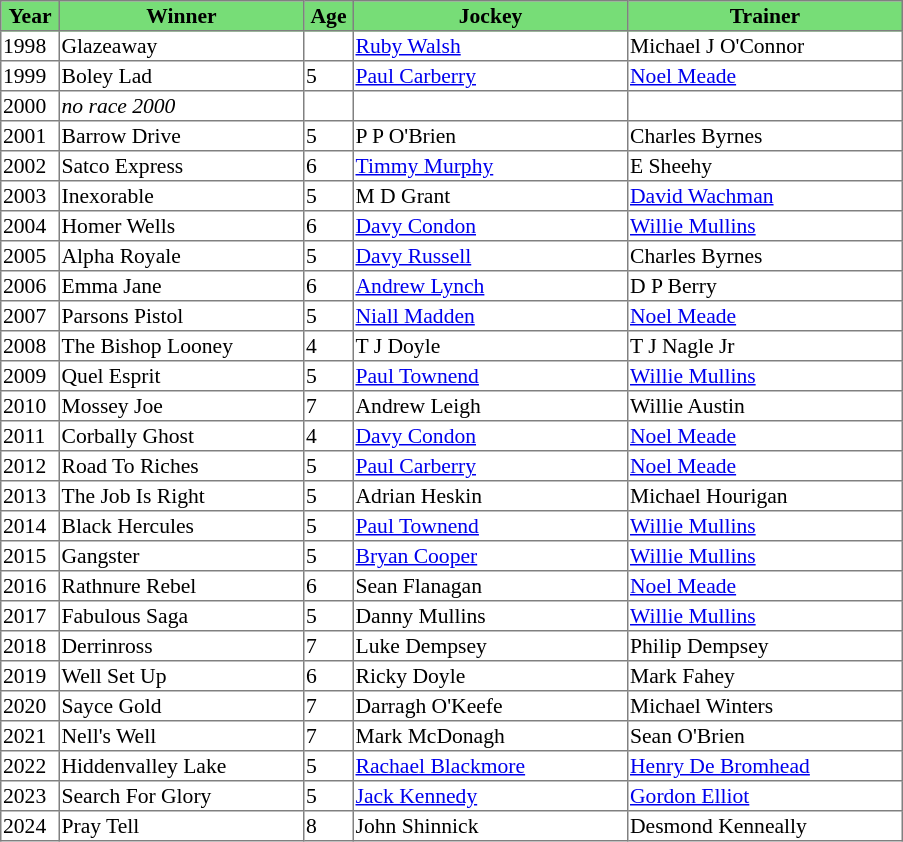<table class = "sortable" | border="1" style="border-collapse: collapse; font-size:90%">
<tr bgcolor="#77dd77" align="center">
<td style="width:36px"><strong>Year</strong></td>
<td style="width:160px"><strong>Winner</strong></td>
<td style="width:30px"><strong>Age</strong></td>
<td style="width:180px"><strong>Jockey</strong></td>
<td style="width:180px"><strong>Trainer</strong></td>
</tr>
<tr>
<td>1998</td>
<td>Glazeaway</td>
<td></td>
<td><a href='#'>Ruby Walsh</a></td>
<td>Michael J O'Connor</td>
</tr>
<tr>
<td>1999</td>
<td>Boley Lad</td>
<td>5</td>
<td><a href='#'>Paul Carberry</a></td>
<td><a href='#'>Noel Meade</a></td>
</tr>
<tr>
<td>2000</td>
<td><em>no race 2000</em></td>
<td></td>
<td></td>
<td></td>
</tr>
<tr>
<td>2001</td>
<td>Barrow Drive</td>
<td>5</td>
<td>P P O'Brien</td>
<td>Charles Byrnes</td>
</tr>
<tr>
<td>2002</td>
<td>Satco Express</td>
<td>6</td>
<td><a href='#'>Timmy Murphy</a></td>
<td>E Sheehy</td>
</tr>
<tr>
<td>2003</td>
<td>Inexorable</td>
<td>5</td>
<td>M D Grant</td>
<td><a href='#'>David Wachman</a></td>
</tr>
<tr>
<td>2004</td>
<td>Homer Wells</td>
<td>6</td>
<td><a href='#'>Davy Condon</a></td>
<td><a href='#'>Willie Mullins</a></td>
</tr>
<tr>
<td>2005</td>
<td>Alpha Royale</td>
<td>5</td>
<td><a href='#'>Davy Russell</a></td>
<td>Charles Byrnes</td>
</tr>
<tr>
<td>2006</td>
<td>Emma Jane</td>
<td>6</td>
<td><a href='#'>Andrew Lynch</a></td>
<td>D P Berry</td>
</tr>
<tr>
<td>2007</td>
<td>Parsons Pistol</td>
<td>5</td>
<td><a href='#'>Niall Madden</a></td>
<td><a href='#'>Noel Meade</a></td>
</tr>
<tr>
<td>2008</td>
<td>The Bishop Looney</td>
<td>4</td>
<td>T J Doyle</td>
<td>T J Nagle Jr</td>
</tr>
<tr>
<td>2009</td>
<td>Quel Esprit</td>
<td>5</td>
<td><a href='#'>Paul Townend</a></td>
<td><a href='#'>Willie Mullins</a></td>
</tr>
<tr>
<td>2010</td>
<td>Mossey Joe</td>
<td>7</td>
<td>Andrew Leigh</td>
<td>Willie Austin</td>
</tr>
<tr>
<td>2011</td>
<td>Corbally Ghost</td>
<td>4</td>
<td><a href='#'>Davy Condon</a></td>
<td><a href='#'>Noel Meade</a></td>
</tr>
<tr>
<td>2012</td>
<td>Road To Riches</td>
<td>5</td>
<td><a href='#'>Paul Carberry</a></td>
<td><a href='#'>Noel Meade</a></td>
</tr>
<tr>
<td>2013</td>
<td>The Job Is Right</td>
<td>5</td>
<td>Adrian Heskin</td>
<td>Michael Hourigan</td>
</tr>
<tr>
<td>2014</td>
<td>Black Hercules</td>
<td>5</td>
<td><a href='#'>Paul Townend</a></td>
<td><a href='#'>Willie Mullins</a></td>
</tr>
<tr>
<td>2015</td>
<td>Gangster</td>
<td>5</td>
<td><a href='#'>Bryan Cooper</a></td>
<td><a href='#'>Willie Mullins</a></td>
</tr>
<tr>
<td>2016</td>
<td>Rathnure Rebel</td>
<td>6</td>
<td>Sean Flanagan</td>
<td><a href='#'>Noel Meade</a></td>
</tr>
<tr>
<td>2017</td>
<td>Fabulous Saga</td>
<td>5</td>
<td>Danny Mullins</td>
<td><a href='#'>Willie Mullins</a></td>
</tr>
<tr>
<td>2018</td>
<td>Derrinross</td>
<td>7</td>
<td>Luke Dempsey</td>
<td>Philip Dempsey</td>
</tr>
<tr>
<td>2019</td>
<td>Well Set Up</td>
<td>6</td>
<td>Ricky Doyle</td>
<td>Mark Fahey</td>
</tr>
<tr>
<td>2020</td>
<td>Sayce Gold</td>
<td>7</td>
<td>Darragh O'Keefe</td>
<td>Michael Winters</td>
</tr>
<tr>
<td>2021</td>
<td>Nell's Well</td>
<td>7</td>
<td>Mark McDonagh</td>
<td>Sean O'Brien</td>
</tr>
<tr>
<td>2022</td>
<td>Hiddenvalley Lake</td>
<td>5</td>
<td><a href='#'>Rachael Blackmore</a></td>
<td><a href='#'>Henry De Bromhead</a></td>
</tr>
<tr>
<td>2023</td>
<td>Search For Glory</td>
<td>5</td>
<td><a href='#'>Jack Kennedy</a></td>
<td><a href='#'>Gordon Elliot</a></td>
</tr>
<tr>
<td>2024</td>
<td>Pray Tell</td>
<td>8</td>
<td>John Shinnick</td>
<td>Desmond Kenneally</td>
</tr>
</table>
